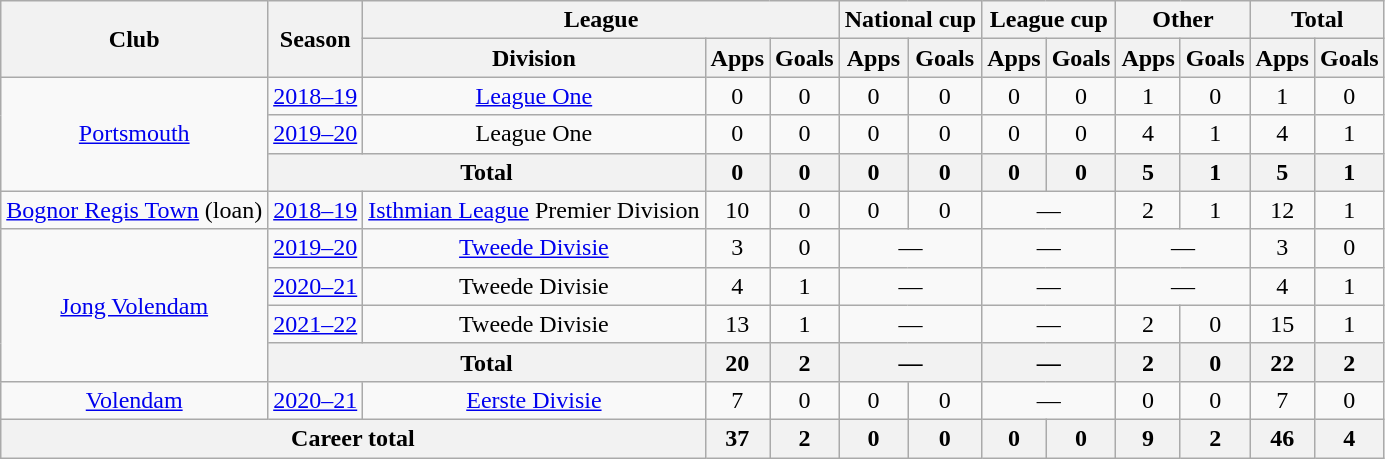<table class="wikitable" style="text-align: center;">
<tr>
<th rowspan="2">Club</th>
<th rowspan="2">Season</th>
<th colspan="3">League</th>
<th colspan="2">National cup</th>
<th colspan="2">League cup</th>
<th colspan="2">Other</th>
<th colspan="2">Total</th>
</tr>
<tr>
<th>Division</th>
<th>Apps</th>
<th>Goals</th>
<th>Apps</th>
<th>Goals</th>
<th>Apps</th>
<th>Goals</th>
<th>Apps</th>
<th>Goals</th>
<th>Apps</th>
<th>Goals</th>
</tr>
<tr>
<td rowspan="3"><a href='#'>Portsmouth</a></td>
<td><a href='#'>2018–19</a></td>
<td><a href='#'>League One</a></td>
<td>0</td>
<td>0</td>
<td>0</td>
<td>0</td>
<td>0</td>
<td>0</td>
<td>1</td>
<td>0</td>
<td>1</td>
<td>0</td>
</tr>
<tr>
<td><a href='#'>2019–20</a></td>
<td>League One</td>
<td>0</td>
<td>0</td>
<td>0</td>
<td>0</td>
<td>0</td>
<td>0</td>
<td>4</td>
<td>1</td>
<td>4</td>
<td>1</td>
</tr>
<tr>
<th colspan="2">Total</th>
<th>0</th>
<th>0</th>
<th>0</th>
<th>0</th>
<th>0</th>
<th>0</th>
<th>5</th>
<th>1</th>
<th>5</th>
<th>1</th>
</tr>
<tr>
<td><a href='#'>Bognor Regis Town</a> (loan)</td>
<td><a href='#'>2018–19</a></td>
<td><a href='#'>Isthmian League</a> Premier Division</td>
<td>10</td>
<td>0</td>
<td>0</td>
<td>0</td>
<td colspan="2">—</td>
<td>2</td>
<td>1</td>
<td>12</td>
<td>1</td>
</tr>
<tr>
<td rowspan="4"><a href='#'>Jong Volendam</a></td>
<td><a href='#'>2019–20</a></td>
<td><a href='#'>Tweede Divisie</a></td>
<td>3</td>
<td>0</td>
<td colspan="2">—</td>
<td colspan="2">—</td>
<td colspan="2">—</td>
<td>3</td>
<td>0</td>
</tr>
<tr>
<td><a href='#'>2020–21</a></td>
<td>Tweede Divisie</td>
<td>4</td>
<td>1</td>
<td colspan="2">—</td>
<td colspan="2">—</td>
<td colspan="2">—</td>
<td>4</td>
<td>1</td>
</tr>
<tr>
<td><a href='#'>2021–22</a></td>
<td>Tweede Divisie</td>
<td>13</td>
<td>1</td>
<td colspan="2">—</td>
<td colspan="2">—</td>
<td>2</td>
<td>0</td>
<td>15</td>
<td>1</td>
</tr>
<tr>
<th colspan="2">Total</th>
<th>20</th>
<th>2</th>
<th colspan="2">—</th>
<th colspan="2">—</th>
<th>2</th>
<th>0</th>
<th>22</th>
<th>2</th>
</tr>
<tr>
<td><a href='#'>Volendam</a></td>
<td><a href='#'>2020–21</a></td>
<td><a href='#'>Eerste Divisie</a></td>
<td>7</td>
<td>0</td>
<td>0</td>
<td>0</td>
<td colspan="2">—</td>
<td>0</td>
<td>0</td>
<td>7</td>
<td>0</td>
</tr>
<tr>
<th colspan="3">Career total</th>
<th>37</th>
<th>2</th>
<th>0</th>
<th>0</th>
<th>0</th>
<th>0</th>
<th>9</th>
<th>2</th>
<th>46</th>
<th>4</th>
</tr>
</table>
